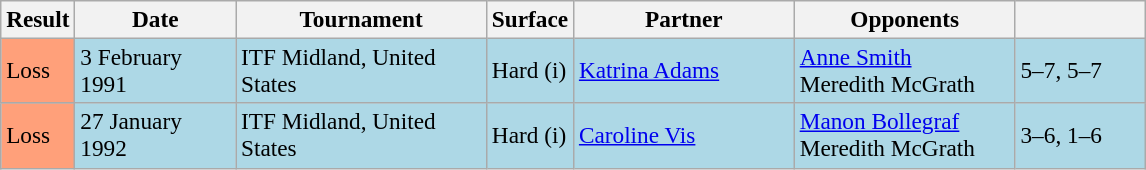<table class="sortable wikitable" style="font-size:97%;">
<tr>
<th>Result</th>
<th style="width:100px">Date</th>
<th style="width:160px">Tournament</th>
<th>Surface</th>
<th style="width:140px">Partner</th>
<th style="width:140px">Opponents</th>
<th style="width:80px" class="unsortable"></th>
</tr>
<tr style="background:lightblue;">
<td style="background:#ffa07a;">Loss</td>
<td>3 February 1991</td>
<td>ITF Midland, United States</td>
<td>Hard (i)</td>
<td> <a href='#'>Katrina Adams</a></td>
<td> <a href='#'>Anne Smith</a> <br>  Meredith McGrath</td>
<td>5–7, 5–7</td>
</tr>
<tr style="background:lightblue;">
<td style="background:#ffa07a;">Loss</td>
<td>27 January 1992</td>
<td>ITF Midland, United States</td>
<td>Hard (i)</td>
<td> <a href='#'>Caroline Vis</a></td>
<td> <a href='#'>Manon Bollegraf</a> <br>  Meredith McGrath</td>
<td>3–6, 1–6</td>
</tr>
</table>
